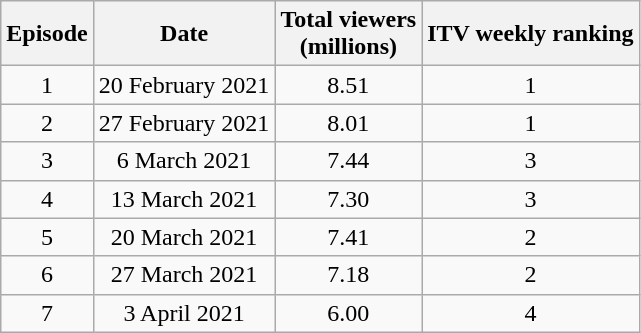<table class="wikitable" style="text-align: center;">
<tr>
<th>Episode</th>
<th>Date</th>
<th>Total viewers <br> (millions)</th>
<th>ITV weekly ranking</th>
</tr>
<tr>
<td>1</td>
<td>20 February 2021</td>
<td>8.51</td>
<td>1</td>
</tr>
<tr>
<td>2</td>
<td>27 February 2021</td>
<td>8.01</td>
<td>1</td>
</tr>
<tr>
<td>3</td>
<td>6 March 2021</td>
<td>7.44</td>
<td>3</td>
</tr>
<tr>
<td>4</td>
<td>13 March 2021</td>
<td>7.30</td>
<td>3</td>
</tr>
<tr>
<td>5</td>
<td>20 March 2021</td>
<td>7.41</td>
<td>2</td>
</tr>
<tr>
<td>6</td>
<td>27 March 2021</td>
<td>7.18</td>
<td>2</td>
</tr>
<tr>
<td>7</td>
<td>3 April 2021</td>
<td>6.00</td>
<td>4</td>
</tr>
</table>
